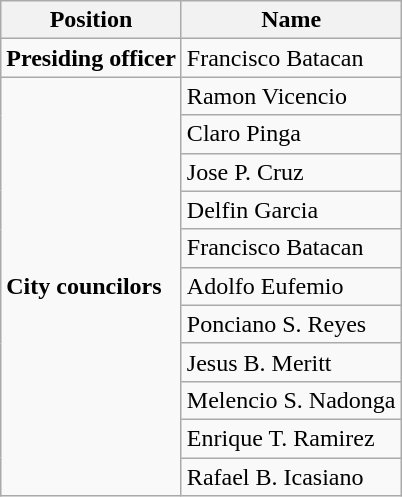<table class=wikitable>
<tr>
<th>Position</th>
<th>Name</th>
</tr>
<tr>
<td><strong>Presiding officer</strong></td>
<td>Francisco Batacan</td>
</tr>
<tr>
<td rowspan="11"><strong>City councilors</strong></td>
<td>Ramon Vicencio</td>
</tr>
<tr>
<td>Claro Pinga</td>
</tr>
<tr>
<td>Jose P. Cruz</td>
</tr>
<tr>
<td>Delfin Garcia</td>
</tr>
<tr>
<td>Francisco Batacan</td>
</tr>
<tr>
<td>Adolfo Eufemio</td>
</tr>
<tr>
<td>Ponciano S. Reyes</td>
</tr>
<tr>
<td>Jesus B. Meritt</td>
</tr>
<tr>
<td>Melencio S. Nadonga</td>
</tr>
<tr>
<td>Enrique T. Ramirez</td>
</tr>
<tr>
<td>Rafael B. Icasiano</td>
</tr>
</table>
